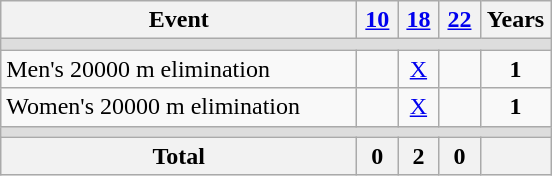<table class="wikitable" style="text-align:center">
<tr>
<th width="230">Event</th>
<th width=20><a href='#'>10</a></th>
<th width=20><a href='#'>18</a></th>
<th width=20><a href='#'>22</a></th>
<th width=40>Years</th>
</tr>
<tr bgcolor=#DDDDDD>
<td colspan=5></td>
</tr>
<tr>
<td align=left>Men's 20000 m elimination</td>
<td></td>
<td><a href='#'>X</a></td>
<td></td>
<td><strong>1</strong></td>
</tr>
<tr>
<td align=left>Women's 20000 m elimination</td>
<td></td>
<td><a href='#'>X</a></td>
<td></td>
<td><strong>1</strong></td>
</tr>
<tr bgcolor=#DDDDDD>
<td colspan=5></td>
</tr>
<tr>
<th>Total</th>
<th>0</th>
<th>2</th>
<th>0</th>
<th></th>
</tr>
</table>
